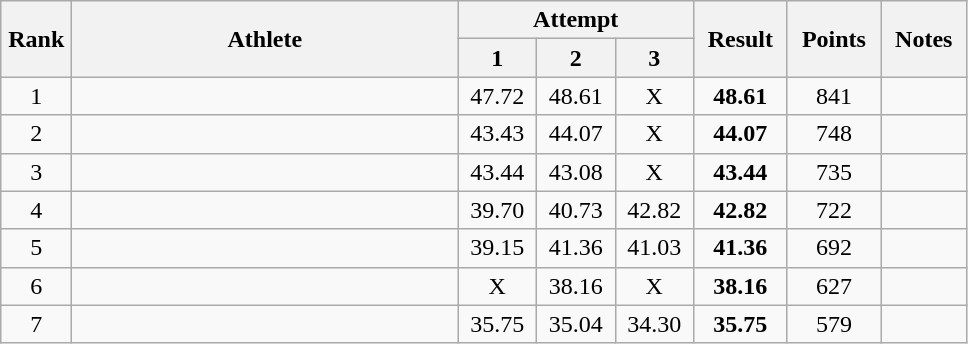<table class="wikitable" style="text-align:center">
<tr>
<th rowspan=2 width=40>Rank</th>
<th rowspan=2 width=250>Athlete</th>
<th colspan=3>Attempt</th>
<th rowspan=2 width=55>Result</th>
<th rowspan=2 width=55>Points</th>
<th rowspan=2 width=50>Notes</th>
</tr>
<tr>
<th width=45>1</th>
<th width=45>2</th>
<th width=45>3</th>
</tr>
<tr>
<td>1</td>
<td align=left></td>
<td>47.72</td>
<td>48.61</td>
<td>X</td>
<td><strong>48.61</strong></td>
<td>841</td>
<td></td>
</tr>
<tr>
<td>2</td>
<td align=left></td>
<td>43.43</td>
<td>44.07</td>
<td>X</td>
<td><strong>44.07</strong></td>
<td>748</td>
<td></td>
</tr>
<tr>
<td>3</td>
<td align=left></td>
<td>43.44</td>
<td>43.08</td>
<td>X</td>
<td><strong>43.44</strong></td>
<td>735</td>
<td></td>
</tr>
<tr>
<td>4</td>
<td align=left></td>
<td>39.70</td>
<td>40.73</td>
<td>42.82</td>
<td><strong>42.82</strong></td>
<td>722</td>
<td></td>
</tr>
<tr>
<td>5</td>
<td align=left></td>
<td>39.15</td>
<td>41.36</td>
<td>41.03</td>
<td><strong>41.36</strong></td>
<td>692</td>
<td></td>
</tr>
<tr>
<td>6</td>
<td align=left></td>
<td>X</td>
<td>38.16</td>
<td>X</td>
<td><strong>38.16</strong></td>
<td>627</td>
<td></td>
</tr>
<tr>
<td>7</td>
<td align=left></td>
<td>35.75</td>
<td>35.04</td>
<td>34.30</td>
<td><strong>35.75</strong></td>
<td>579</td>
<td></td>
</tr>
</table>
